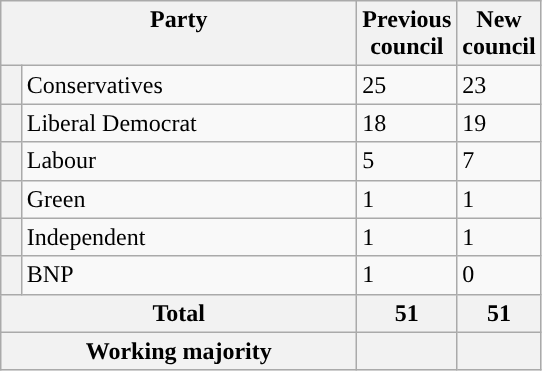<table class="wikitable">
<tr>
<th valign=top colspan="2" style="width: 230px">Party</th>
<th valign=top style="width: 30px">Previous council</th>
<th valign=top style="width: 30px">New council</th>
</tr>
<tr>
<th style="background-color: "></th>
<td>Conservatives</td>
<td>25</td>
<td>23</td>
</tr>
<tr>
<th style="background-color: "></th>
<td>Liberal Democrat</td>
<td>18</td>
<td>19</td>
</tr>
<tr>
<th style="background-color: "></th>
<td>Labour</td>
<td>5</td>
<td>7</td>
</tr>
<tr>
<th style="background-color: "></th>
<td>Green</td>
<td>1</td>
<td>1</td>
</tr>
<tr>
<th style="background-color: "></th>
<td>Independent</td>
<td>1</td>
<td>1</td>
</tr>
<tr>
<th style="background-color: "></th>
<td>BNP</td>
<td>1</td>
<td>0</td>
</tr>
<tr>
<th colspan=2>Total</th>
<th style="text-align: center">51</th>
<th colspan=3>51</th>
</tr>
<tr>
<th colspan=2>Working majority</th>
<th></th>
<th></th>
</tr>
</table>
